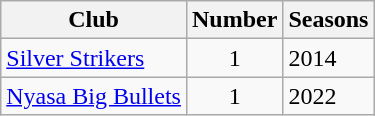<table class="wikitable sortable">
<tr>
<th>Club</th>
<th>Number</th>
<th>Seasons</th>
</tr>
<tr>
<td><a href='#'>Silver Strikers</a></td>
<td style="text-align:center">1</td>
<td>2014</td>
</tr>
<tr>
<td><a href='#'>Nyasa Big Bullets</a></td>
<td style="text-align:center">1</td>
<td>2022</td>
</tr>
</table>
